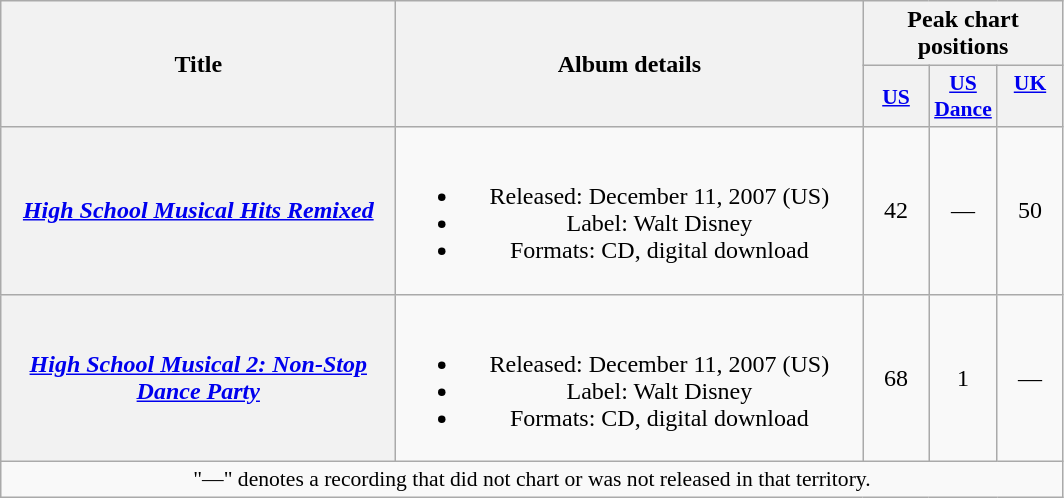<table class="wikitable plainrowheaders" style="text-align:center;">
<tr>
<th scope="col" rowspan="2" style="width:16em;">Title</th>
<th scope="col" rowspan="2" style="width:19em;">Album details</th>
<th scope="col" colspan="3">Peak chart positions</th>
</tr>
<tr>
<th scope="col" style="width:2.6em;font-size:90%;"><a href='#'>US</a><br></th>
<th scope="col" style="width:2.6em;font-size:90%;"><a href='#'>US<br>Dance</a><br></th>
<th scope="col" style="width:2.6em;font-size:90%;"><a href='#'>UK<br></a><br></th>
</tr>
<tr>
<th scope="row"><em><a href='#'>High School Musical Hits Remixed</a></em></th>
<td><br><ul><li>Released: December 11, 2007 <span>(US)</span></li><li>Label: Walt Disney</li><li>Formats: CD, digital download</li></ul></td>
<td>42</td>
<td>—</td>
<td>50</td>
</tr>
<tr>
<th scope="row"><em><a href='#'>High School Musical 2: Non-Stop Dance Party</a></em></th>
<td><br><ul><li>Released: December 11, 2007 <span>(US)</span></li><li>Label: Walt Disney</li><li>Formats: CD, digital download</li></ul></td>
<td>68</td>
<td>1</td>
<td>—</td>
</tr>
<tr>
<td colspan="5" style="font-size:90%">"—" denotes a recording that did not chart or was not released in that territory.</td>
</tr>
</table>
